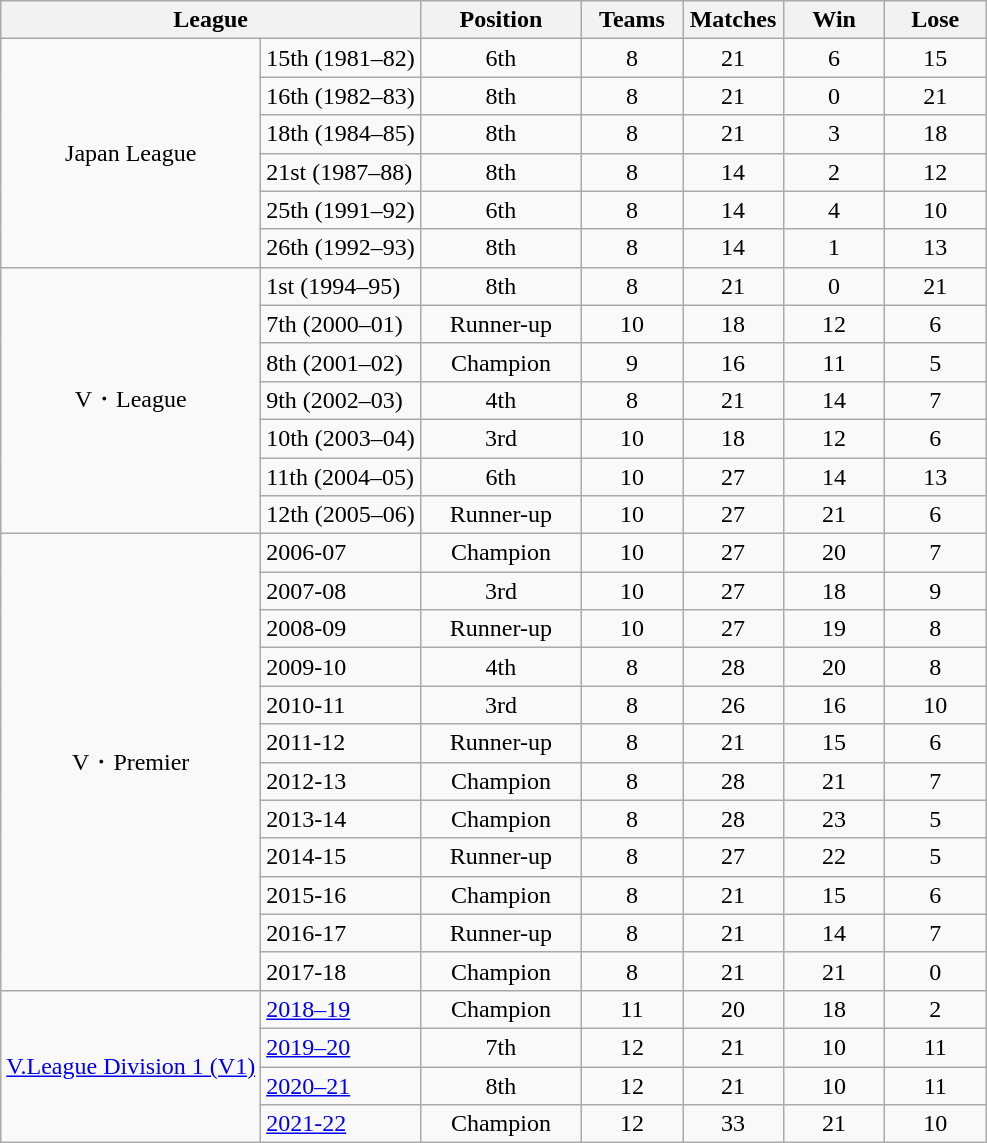<table class="wikitable" border="1">
<tr>
<th width=200 colspan=2>League</th>
<th width=100>Position</th>
<th width=60 align=center>Teams</th>
<th width=60>Matches</th>
<th width=60>Win</th>
<th width=60>Lose</th>
</tr>
<tr>
<td align=center rowspan=6>Japan League</td>
<td>15th (1981–82)</td>
<td align=center>6th</td>
<td align=center>8</td>
<td align=center>21</td>
<td align=center>6</td>
<td align=center>15</td>
</tr>
<tr>
<td>16th (1982–83)</td>
<td align=center>8th</td>
<td align=center>8</td>
<td align=center>21</td>
<td align=center>0</td>
<td align=center>21</td>
</tr>
<tr>
<td>18th (1984–85)</td>
<td align=center>8th</td>
<td align=center>8</td>
<td align=center>21</td>
<td align=center>3</td>
<td align=center>18</td>
</tr>
<tr>
<td>21st (1987–88)</td>
<td align=center>8th</td>
<td align=center>8</td>
<td align=center>14</td>
<td align=center>2</td>
<td align=center>12</td>
</tr>
<tr>
<td>25th (1991–92)</td>
<td align=center>6th</td>
<td align=center>8</td>
<td align=center>14</td>
<td align=center>4</td>
<td align=center>10</td>
</tr>
<tr>
<td>26th (1992–93)</td>
<td align=center>8th</td>
<td align=center>8</td>
<td align=center>14</td>
<td align=center>1</td>
<td align=center>13</td>
</tr>
<tr>
<td align=center rowspan=7>V・League</td>
<td>1st (1994–95)</td>
<td align=center>8th</td>
<td align=center>8</td>
<td align=center>21</td>
<td align=center>0</td>
<td align=center>21</td>
</tr>
<tr>
<td>7th (2000–01)</td>
<td align=center>Runner-up</td>
<td align=center>10</td>
<td align=center>18</td>
<td align=center>12</td>
<td align=center>6</td>
</tr>
<tr>
<td>8th (2001–02)</td>
<td align=center>Champion</td>
<td align=center>9</td>
<td align=center>16</td>
<td align=center>11</td>
<td align=center>5</td>
</tr>
<tr>
<td>9th (2002–03)</td>
<td align=center>4th</td>
<td align=center>8</td>
<td align=center>21</td>
<td align=center>14</td>
<td align=center>7</td>
</tr>
<tr>
<td>10th (2003–04)</td>
<td align=center>3rd</td>
<td align=center>10</td>
<td align=center>18</td>
<td align=center>12</td>
<td align=center>6</td>
</tr>
<tr>
<td>11th (2004–05)</td>
<td align=center>6th</td>
<td align=center>10</td>
<td align=center>27</td>
<td align=center>14</td>
<td align=center>13</td>
</tr>
<tr>
<td>12th (2005–06)</td>
<td align=center>Runner-up</td>
<td align=center>10</td>
<td align=center>27</td>
<td align=center>21</td>
<td align=center>6</td>
</tr>
<tr>
<td align=center rowspan=12>V・Premier</td>
<td>2006-07</td>
<td align=center>Champion</td>
<td align=center>10</td>
<td align=center>27</td>
<td align=center>20</td>
<td align=center>7</td>
</tr>
<tr>
<td>2007-08</td>
<td align=center>3rd</td>
<td align=center>10</td>
<td align=center>27</td>
<td align=center>18</td>
<td align=center>9</td>
</tr>
<tr>
<td>2008-09</td>
<td align=center>Runner-up</td>
<td align=center>10</td>
<td align=center>27</td>
<td align=center>19</td>
<td align=center>8</td>
</tr>
<tr>
<td>2009-10</td>
<td align=center>4th</td>
<td align=center>8</td>
<td align=center>28</td>
<td align=center>20</td>
<td align=center>8</td>
</tr>
<tr>
<td>2010-11</td>
<td align=center>3rd</td>
<td align=center>8</td>
<td align=center>26</td>
<td align=center>16</td>
<td align=center>10</td>
</tr>
<tr>
<td>2011-12</td>
<td align=center>Runner-up</td>
<td align=center>8</td>
<td align=center>21</td>
<td align=center>15</td>
<td align=center>6</td>
</tr>
<tr>
<td>2012-13</td>
<td align=center>Champion</td>
<td align=center>8</td>
<td align=center>28</td>
<td align=center>21</td>
<td align=center>7</td>
</tr>
<tr>
<td>2013-14</td>
<td align=center>Champion</td>
<td align=center>8</td>
<td align=center>28</td>
<td align=center>23</td>
<td align=center>5</td>
</tr>
<tr>
<td>2014-15</td>
<td align=center>Runner-up</td>
<td align=center>8</td>
<td align=center>27</td>
<td align=center>22</td>
<td align=center>5</td>
</tr>
<tr>
<td>2015-16</td>
<td align=center>Champion</td>
<td align=center>8</td>
<td align=center>21</td>
<td align=center>15</td>
<td align=center>6</td>
</tr>
<tr>
<td>2016-17</td>
<td align=center>Runner-up</td>
<td align=center>8</td>
<td align=center>21</td>
<td align=center>14</td>
<td align=center>7</td>
</tr>
<tr>
<td>2017-18</td>
<td align=center>Champion</td>
<td align="center">8</td>
<td align=center>21</td>
<td align=center>21</td>
<td align="center">0</td>
</tr>
<tr>
<td rowspan="4" align="center"><a href='#'>V.League Division 1 (V1)</a></td>
<td><a href='#'>2018–19</a></td>
<td align=center>Champion</td>
<td align=center>11</td>
<td align=center>20</td>
<td align=center>18</td>
<td align=center>2</td>
</tr>
<tr>
<td><a href='#'>2019–20</a></td>
<td align=center>7th</td>
<td align=center>12</td>
<td align=center>21</td>
<td align=center>10</td>
<td align=center>11</td>
</tr>
<tr>
<td><a href='#'>2020–21</a></td>
<td align=center>8th</td>
<td align=center>12</td>
<td align=center>21</td>
<td align=center>10</td>
<td align=center>11</td>
</tr>
<tr>
<td><a href='#'>2021-22</a></td>
<td align=center>Champion</td>
<td align=center>12</td>
<td align=center>33</td>
<td align=center>21</td>
<td align=center>10</td>
</tr>
</table>
